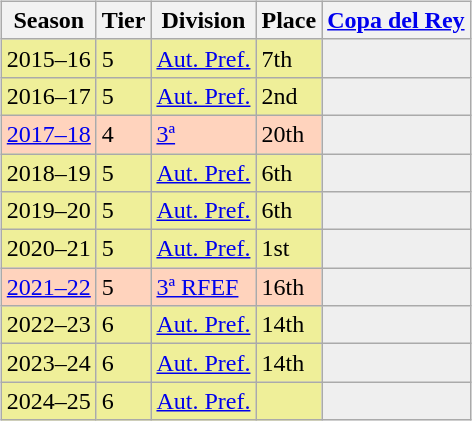<table>
<tr>
<td valign="top" width=0%><br><table class="wikitable">
<tr style="background:#f0f6fa;">
<th>Season</th>
<th>Tier</th>
<th>Division</th>
<th>Place</th>
<th><a href='#'>Copa del Rey</a></th>
</tr>
<tr>
<td style="background:#EFEF99;">2015–16</td>
<td style="background:#EFEF99;">5</td>
<td style="background:#EFEF99;"><a href='#'>Aut. Pref.</a></td>
<td style="background:#EFEF99;">7th</td>
<td style="background:#efefef;"></td>
</tr>
<tr>
<td style="background:#EFEF99;">2016–17</td>
<td style="background:#EFEF99;">5</td>
<td style="background:#EFEF99;"><a href='#'>Aut. Pref.</a></td>
<td style="background:#EFEF99;">2nd</td>
<td style="background:#efefef;"></td>
</tr>
<tr>
<td style="background:#FFD3BD;"><a href='#'>2017–18</a></td>
<td style="background:#FFD3BD;">4</td>
<td style="background:#FFD3BD;"><a href='#'>3ª</a></td>
<td style="background:#FFD3BD;">20th</td>
<th style="background:#efefef;"></th>
</tr>
<tr>
<td style="background:#EFEF99;">2018–19</td>
<td style="background:#EFEF99;">5</td>
<td style="background:#EFEF99;"><a href='#'>Aut. Pref.</a></td>
<td style="background:#EFEF99;">6th</td>
<td style="background:#efefef;"></td>
</tr>
<tr>
<td style="background:#EFEF99;">2019–20</td>
<td style="background:#EFEF99;">5</td>
<td style="background:#EFEF99;"><a href='#'>Aut. Pref.</a></td>
<td style="background:#EFEF99;">6th</td>
<td style="background:#efefef;"></td>
</tr>
<tr>
<td style="background:#EFEF99;">2020–21</td>
<td style="background:#EFEF99;">5</td>
<td style="background:#EFEF99;"><a href='#'>Aut. Pref.</a></td>
<td style="background:#EFEF99;">1st</td>
<td style="background:#efefef;"></td>
</tr>
<tr>
<td style="background:#FFD3BD;"><a href='#'>2021–22</a></td>
<td style="background:#FFD3BD;">5</td>
<td style="background:#FFD3BD;"><a href='#'>3ª RFEF</a></td>
<td style="background:#FFD3BD;">16th</td>
<th style="background:#efefef;"></th>
</tr>
<tr>
<td style="background:#EFEF99;">2022–23</td>
<td style="background:#EFEF99;">6</td>
<td style="background:#EFEF99;"><a href='#'>Aut. Pref.</a></td>
<td style="background:#EFEF99;">14th</td>
<td style="background:#efefef;"></td>
</tr>
<tr>
<td style="background:#EFEF99;">2023–24</td>
<td style="background:#EFEF99;">6</td>
<td style="background:#EFEF99;"><a href='#'>Aut. Pref.</a></td>
<td style="background:#EFEF99;">14th</td>
<td style="background:#efefef;"></td>
</tr>
<tr>
<td style="background:#EFEF99;">2024–25</td>
<td style="background:#EFEF99;">6</td>
<td style="background:#EFEF99;"><a href='#'>Aut. Pref.</a></td>
<td style="background:#EFEF99;"></td>
<td style="background:#efefef;"></td>
</tr>
</table>
</td>
</tr>
</table>
